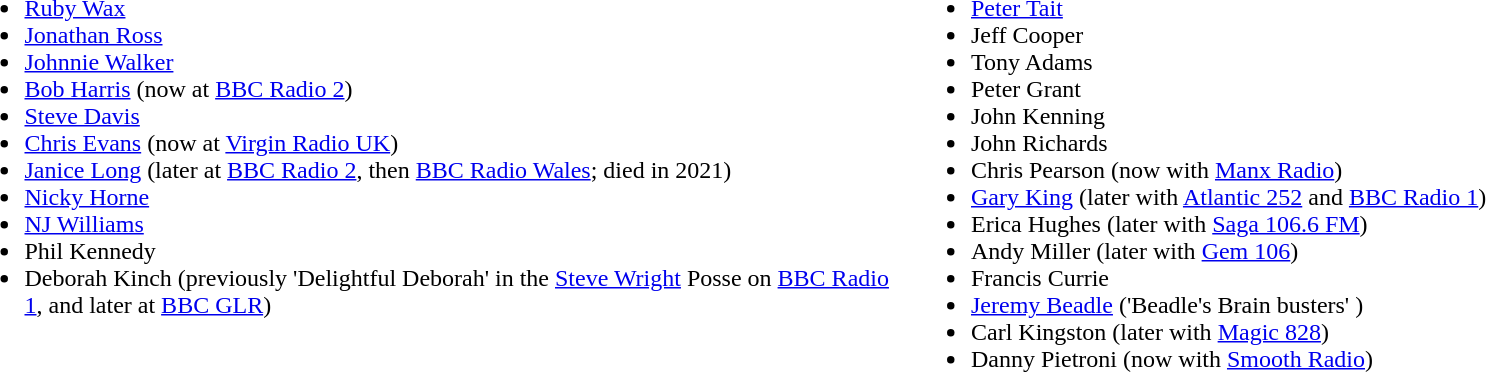<table border=0 width="100%" valign=top>
<tr>
<td align=left valign=top width="50%"><br><ul><li><a href='#'>Ruby Wax</a></li><li><a href='#'>Jonathan Ross</a></li><li><a href='#'>Johnnie Walker</a></li><li><a href='#'>Bob Harris</a> (now at <a href='#'>BBC Radio 2</a>)</li><li><a href='#'>Steve Davis</a></li><li><a href='#'>Chris Evans</a> (now at <a href='#'>Virgin Radio UK</a>)</li><li><a href='#'>Janice Long</a> (later at <a href='#'>BBC Radio 2</a>, then <a href='#'>BBC Radio Wales</a>; died in 2021)</li><li><a href='#'>Nicky Horne</a></li><li><a href='#'>NJ Williams</a></li><li>Phil Kennedy</li><li>Deborah Kinch (previously 'Delightful Deborah' in the <a href='#'>Steve Wright</a> Posse on <a href='#'>BBC Radio 1</a>, and later at <a href='#'>BBC GLR</a>)</li></ul></td>
<td align=left valign=top width="50%"><br><ul><li><a href='#'>Peter Tait</a></li><li>Jeff Cooper</li><li>Tony Adams</li><li>Peter Grant</li><li>John Kenning</li><li>John Richards</li><li>Chris Pearson (now with <a href='#'>Manx Radio</a>)</li><li><a href='#'>Gary King</a> (later with <a href='#'>Atlantic 252</a> and <a href='#'>BBC Radio 1</a>)</li><li>Erica Hughes (later with <a href='#'>Saga 106.6 FM</a>)</li><li>Andy Miller (later with <a href='#'>Gem 106</a>)</li><li>Francis Currie</li><li><a href='#'>Jeremy Beadle</a> ('Beadle's Brain busters' )</li><li>Carl Kingston (later with <a href='#'>Magic 828</a>)</li><li>Danny Pietroni (now with <a href='#'>Smooth Radio</a>)</li></ul></td>
</tr>
</table>
